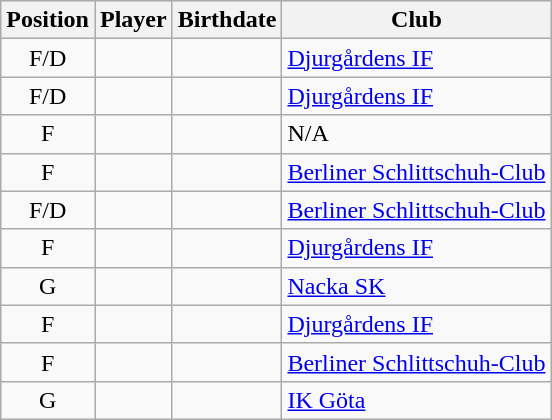<table class="wikitable sortable" style="margin: 1em 1em 0; background: #f9f9f9; border: 1px #aaa solid; border-collapse: collapse; text-align: center; border: 1px solid; padding: 4px; border-spacing=0;">
<tr>
<th>Position</th>
<th>Player</th>
<th>Birthdate</th>
<th>Club</th>
</tr>
<tr>
<td>F/D</td>
<td align="left"></td>
<td align="right"></td>
<td align="left"> <a href='#'>Djurgårdens IF</a></td>
</tr>
<tr>
<td>F/D</td>
<td align="left"></td>
<td align="right"></td>
<td align="left"> <a href='#'>Djurgårdens IF</a></td>
</tr>
<tr>
<td>F</td>
<td align="left"></td>
<td align="right"></td>
<td align="left">N/A</td>
</tr>
<tr>
<td>F</td>
<td align="left"></td>
<td align="right"></td>
<td align="left"> <a href='#'>Berliner Schlittschuh-Club</a></td>
</tr>
<tr>
<td>F/D</td>
<td align="left"></td>
<td align="right"></td>
<td align="left"> <a href='#'>Berliner Schlittschuh-Club</a></td>
</tr>
<tr>
<td>F</td>
<td align="left"></td>
<td align="right"></td>
<td align="left"> <a href='#'>Djurgårdens IF</a></td>
</tr>
<tr>
<td>G</td>
<td align="left"></td>
<td align="right"></td>
<td align="left"> <a href='#'>Nacka SK</a></td>
</tr>
<tr>
<td>F</td>
<td align="left"></td>
<td align="right"></td>
<td align="left"> <a href='#'>Djurgårdens IF</a></td>
</tr>
<tr>
<td>F</td>
<td align="left"></td>
<td align="right"></td>
<td align="left"> <a href='#'>Berliner Schlittschuh-Club</a></td>
</tr>
<tr>
<td>G</td>
<td align="left"></td>
<td align="right"></td>
<td align="left"> <a href='#'>IK Göta</a></td>
</tr>
</table>
